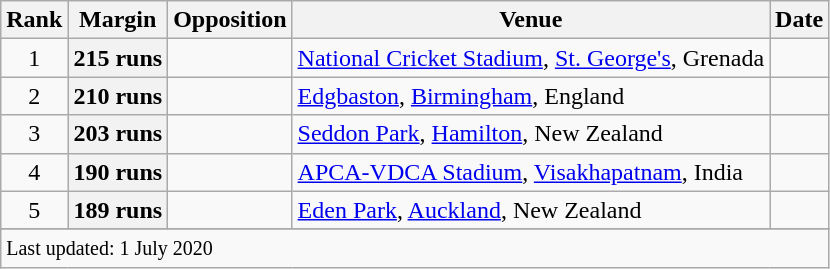<table class="wikitable plainrowheaders sortable">
<tr>
<th scope=col>Rank</th>
<th scope=col>Margin</th>
<th scope=col>Opposition</th>
<th scope=col>Venue</th>
<th scope=col>Date</th>
</tr>
<tr>
<td align=center>1</td>
<th scope=row style="text-align:center;">215 runs</th>
<td></td>
<td><a href='#'>National Cricket Stadium</a>, <a href='#'>St. George's</a>, Grenada</td>
<td> </td>
</tr>
<tr>
<td align=center>2</td>
<th scope=row style=text-align:center;>210 runs</th>
<td></td>
<td><a href='#'>Edgbaston</a>, <a href='#'>Birmingham</a>, England</td>
<td></td>
</tr>
<tr>
<td align=center>3</td>
<th scope=row style=text-align:center;>203 runs</th>
<td></td>
<td><a href='#'>Seddon Park</a>, <a href='#'>Hamilton</a>, New Zealand</td>
<td></td>
</tr>
<tr>
<td align=center>4</td>
<th scope=row style=text-align:center;>190 runs</th>
<td></td>
<td><a href='#'>APCA-VDCA Stadium</a>, <a href='#'>Visakhapatnam</a>, India</td>
<td></td>
</tr>
<tr>
<td align=center>5</td>
<th scope=row style=text-align:center;>189 runs</th>
<td></td>
<td><a href='#'>Eden Park</a>, <a href='#'>Auckland</a>, New Zealand</td>
<td></td>
</tr>
<tr>
</tr>
<tr class=sortbottom>
<td colspan=5><small>Last updated: 1 July 2020</small></td>
</tr>
</table>
